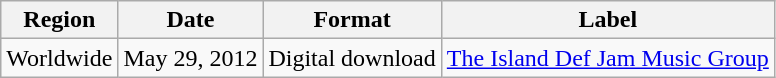<table class=wikitable>
<tr>
<th>Region</th>
<th>Date</th>
<th>Format</th>
<th>Label</th>
</tr>
<tr>
<td>Worldwide</td>
<td>May 29, 2012</td>
<td>Digital download</td>
<td><a href='#'>The Island Def Jam Music Group</a></td>
</tr>
</table>
